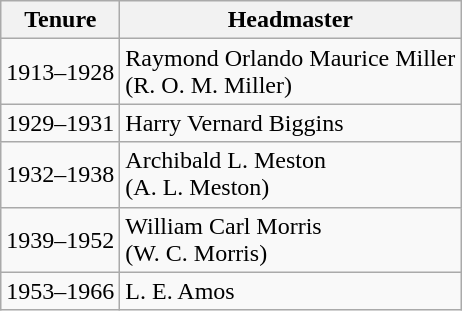<table class="wikitable sortable">
<tr>
<th>Tenure</th>
<th>Headmaster</th>
</tr>
<tr>
<td>1913–1928</td>
<td>Raymond Orlando Maurice Miller<br>(R. O. M. Miller)</td>
</tr>
<tr>
<td>1929–1931</td>
<td>Harry Vernard Biggins</td>
</tr>
<tr>
<td>1932–1938</td>
<td>Archibald L. Meston<br>(A. L. Meston)</td>
</tr>
<tr>
<td>1939–1952</td>
<td>William Carl Morris<br>(W. C. Morris)</td>
</tr>
<tr>
<td>1953–1966</td>
<td>L. E. Amos</td>
</tr>
</table>
